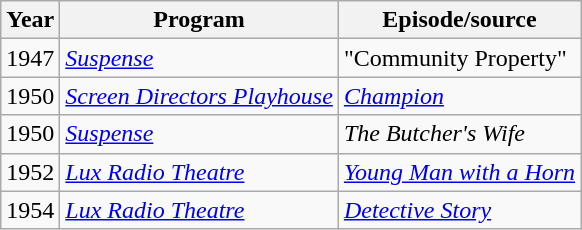<table class="wikitable">
<tr>
<th>Year</th>
<th>Program</th>
<th>Episode/source</th>
</tr>
<tr>
<td>1947</td>
<td><em><a href='#'>Suspense</a></em></td>
<td>"Community Property"</td>
</tr>
<tr>
<td>1950</td>
<td><em><a href='#'>Screen Directors Playhouse</a></em></td>
<td><em><a href='#'>Champion</a></em></td>
</tr>
<tr>
<td>1950</td>
<td><em><a href='#'>Suspense</a></em></td>
<td><em>The Butcher's Wife</em></td>
</tr>
<tr>
<td>1952</td>
<td><em><a href='#'>Lux Radio Theatre</a></em></td>
<td><em><a href='#'>Young Man with a Horn</a></em></td>
</tr>
<tr>
<td>1954</td>
<td><em><a href='#'>Lux Radio Theatre</a></em></td>
<td><em><a href='#'>Detective Story</a></em></td>
</tr>
</table>
